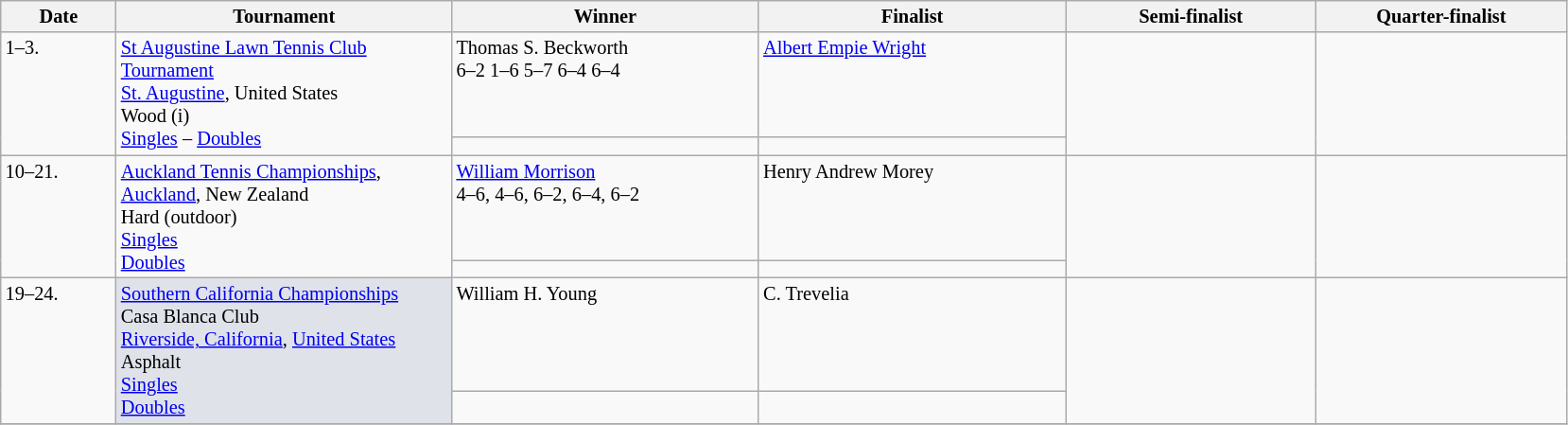<table class="wikitable" style="font-size:85%;">
<tr>
<th width="75">Date</th>
<th width="230">Tournament</th>
<th width="210">Winner</th>
<th width="210">Finalist</th>
<th width="170">Semi-finalist</th>
<th width="170">Quarter-finalist</th>
</tr>
<tr valign=top>
<td rowspan=2>1–3.</td>
<td rowspan=2><a href='#'>St Augustine Lawn Tennis Club Tournament</a><br><a href='#'>St. Augustine</a>, United States<br>Wood (i)<br><a href='#'>Singles</a> – <a href='#'>Doubles</a></td>
<td> Thomas S. Beckworth<br>6–2 1–6 5–7 6–4 6–4</td>
<td> <a href='#'>Albert Empie Wright</a></td>
<td rowspan=2></td>
<td rowspan=2></td>
</tr>
<tr valign=top>
<td></td>
<td></td>
</tr>
<tr valign=top>
<td rowspan=2>10–21.</td>
<td rowspan=2><a href='#'>Auckland Tennis Championships</a>, <a href='#'>Auckland</a>, New Zealand<br>Hard (outdoor)<br><a href='#'>Singles</a><br><a href='#'>Doubles</a></td>
<td> <a href='#'>William Morrison</a> <br>4–6, 4–6, 6–2, 6–4, 6–2</td>
<td> Henry Andrew Morey</td>
<td rowspan=2></td>
<td rowspan=2></td>
</tr>
<tr valign=top>
<td></td>
<td></td>
</tr>
<tr valign=top>
<td rowspan=2>19–24.</td>
<td style="background:#dfe2e9" rowspan=2><a href='#'>Southern California Championships</a><br>Casa Blanca Club<br><a href='#'>Riverside, California</a>, <a href='#'>United States</a><br>Asphalt<br><a href='#'>Singles</a><br><a href='#'>Doubles</a></td>
<td> William H. Young<br></td>
<td> C. Trevelia</td>
<td rowspan=2></td>
<td rowspan=2></td>
</tr>
<tr valign=top>
<td></td>
<td></td>
</tr>
<tr valign=top>
</tr>
</table>
